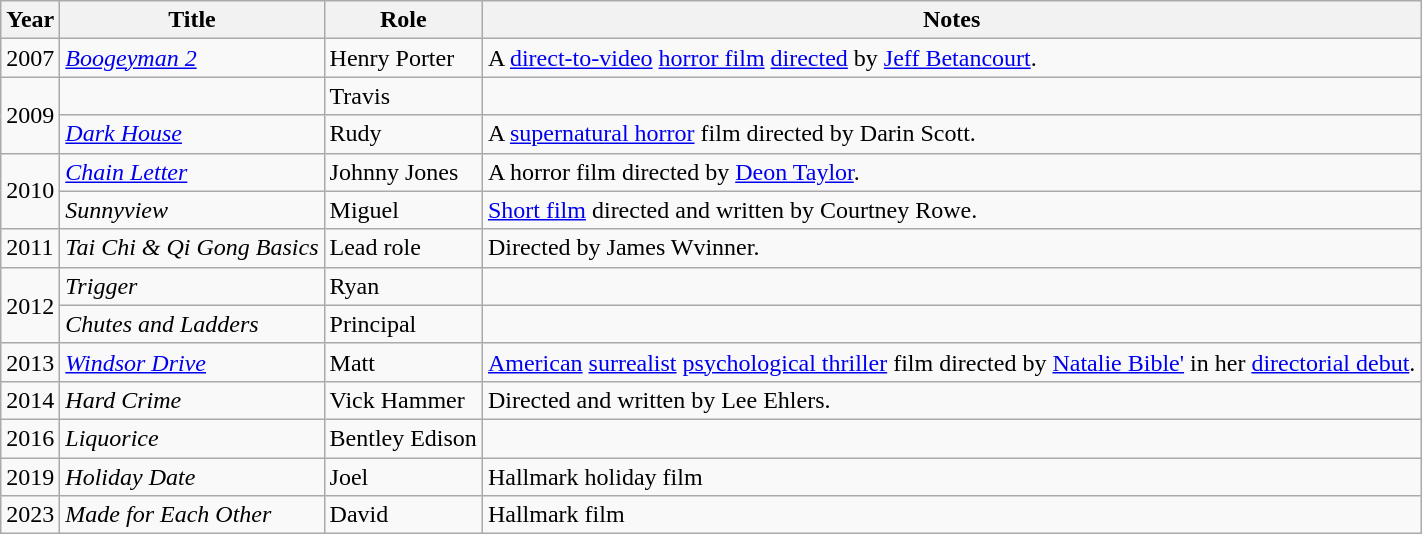<table class="wikitable sortable">
<tr>
<th>Year</th>
<th>Title</th>
<th>Role</th>
<th>Notes</th>
</tr>
<tr>
<td>2007</td>
<td><em><a href='#'>Boogeyman 2</a></em></td>
<td>Henry Porter</td>
<td>A <a href='#'>direct-to-video</a> <a href='#'>horror film</a> <a href='#'>directed</a> by <a href='#'>Jeff Betancourt</a>.</td>
</tr>
<tr>
<td rowspan="2">2009</td>
<td><em></em></td>
<td>Travis</td>
<td></td>
</tr>
<tr>
<td><em><a href='#'>Dark House</a></em></td>
<td>Rudy</td>
<td>A <a href='#'>supernatural horror</a> film directed by Darin Scott.</td>
</tr>
<tr>
<td rowspan="2">2010</td>
<td><em><a href='#'>Chain Letter</a></em></td>
<td>Johnny Jones</td>
<td>A horror film directed by <a href='#'>Deon Taylor</a>.</td>
</tr>
<tr>
<td><em>Sunnyview</em></td>
<td>Miguel</td>
<td><a href='#'>Short film</a> directed and written by Courtney Rowe.</td>
</tr>
<tr>
<td>2011</td>
<td><em>Tai Chi & Qi Gong Basics</em></td>
<td>Lead role</td>
<td>Directed by James Wvinner.</td>
</tr>
<tr>
<td rowspan="2">2012</td>
<td><em>Trigger</em></td>
<td>Ryan</td>
<td></td>
</tr>
<tr>
<td><em>Chutes and Ladders</em></td>
<td>Principal</td>
<td></td>
</tr>
<tr>
<td>2013</td>
<td><em><a href='#'>Windsor Drive</a></em></td>
<td>Matt</td>
<td><a href='#'>American</a> <a href='#'>surrealist</a> <a href='#'>psychological thriller</a> film directed by <a href='#'>Natalie Bible'</a> in her <a href='#'>directorial debut</a>.</td>
</tr>
<tr>
<td>2014</td>
<td><em>Hard Crime</em></td>
<td>Vick Hammer</td>
<td>Directed and written by Lee Ehlers.</td>
</tr>
<tr>
<td>2016</td>
<td><em>Liquorice</em></td>
<td>Bentley Edison</td>
<td></td>
</tr>
<tr>
<td>2019</td>
<td><em>Holiday Date</em></td>
<td>Joel</td>
<td>Hallmark holiday film</td>
</tr>
<tr>
<td>2023</td>
<td><em>Made for Each Other</em></td>
<td>David</td>
<td>Hallmark film</td>
</tr>
</table>
